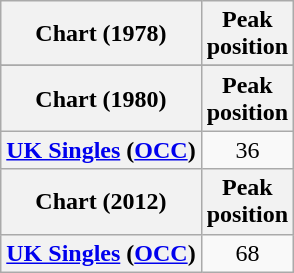<table class="wikitable sortable plainrowheaders" style="text-align:center">
<tr>
<th scope="col">Chart (1978)</th>
<th scope="col">Peak<br>position</th>
</tr>
<tr>
</tr>
<tr>
</tr>
<tr>
</tr>
<tr>
<th scope="col">Chart (1980)</th>
<th scope="col">Peak<br>position</th>
</tr>
<tr>
<th scope="row"><a href='#'>UK Singles</a> (<a href='#'>OCC</a>)</th>
<td>36</td>
</tr>
<tr>
<th scope="col">Chart (2012)</th>
<th scope="col">Peak<br>position</th>
</tr>
<tr>
<th scope="row"><a href='#'>UK Singles</a> (<a href='#'>OCC</a>)</th>
<td>68</td>
</tr>
</table>
